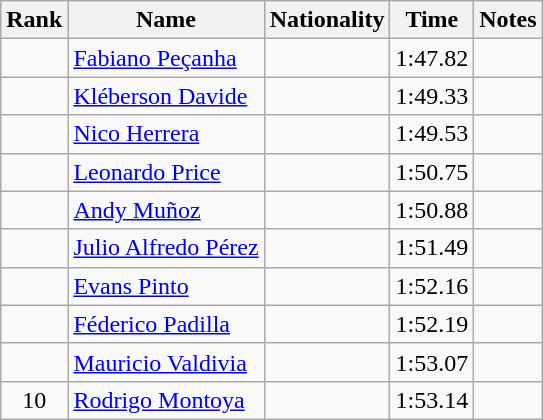<table class="wikitable sortable" style="text-align:center">
<tr>
<th>Rank</th>
<th>Name</th>
<th>Nationality</th>
<th>Time</th>
<th>Notes</th>
</tr>
<tr>
<td></td>
<td align=left><a href='#'>Fabiano Peçanha</a></td>
<td align=left></td>
<td>1:47.82</td>
<td></td>
</tr>
<tr>
<td></td>
<td align=left><a href='#'>Kléberson Davide</a></td>
<td align=left></td>
<td>1:49.33</td>
<td></td>
</tr>
<tr>
<td></td>
<td align=left><a href='#'>Nico Herrera</a></td>
<td align=left></td>
<td>1:49.53</td>
<td></td>
</tr>
<tr>
<td></td>
<td align=left><a href='#'>Leonardo Price</a></td>
<td align=left></td>
<td>1:50.75</td>
<td></td>
</tr>
<tr>
<td></td>
<td align=left><a href='#'>Andy Muñoz</a></td>
<td align=left></td>
<td>1:50.88</td>
<td></td>
</tr>
<tr>
<td></td>
<td align=left><a href='#'>Julio Alfredo Pérez</a></td>
<td align=left></td>
<td>1:51.49</td>
<td></td>
</tr>
<tr>
<td></td>
<td align=left><a href='#'>Evans Pinto</a></td>
<td align=left></td>
<td>1:52.16</td>
<td></td>
</tr>
<tr>
<td></td>
<td align=left><a href='#'>Féderico Padilla</a></td>
<td align=left></td>
<td>1:52.19</td>
<td></td>
</tr>
<tr>
<td></td>
<td align=left><a href='#'>Mauricio Valdivia</a></td>
<td align=left></td>
<td>1:53.07</td>
<td></td>
</tr>
<tr>
<td>10</td>
<td align=left><a href='#'>Rodrigo Montoya</a></td>
<td align=left></td>
<td>1:53.14</td>
<td></td>
</tr>
</table>
